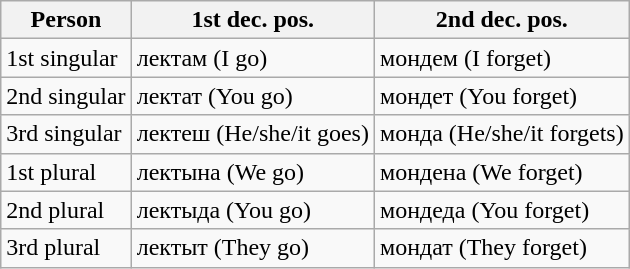<table class="wikitable">
<tr>
<th>Person</th>
<th>1st dec. pos.</th>
<th>2nd dec. pos.</th>
</tr>
<tr>
<td>1st singular</td>
<td>лектам (I go)</td>
<td>мондем (I forget)</td>
</tr>
<tr>
<td>2nd singular</td>
<td>лектат (You go)</td>
<td>мондет (You forget)</td>
</tr>
<tr>
<td>3rd singular</td>
<td>лектеш (He/she/it goes)</td>
<td>монда (He/she/it forgets)</td>
</tr>
<tr>
<td>1st plural</td>
<td>лектына (We go)</td>
<td>мондена (We forget)</td>
</tr>
<tr>
<td>2nd plural</td>
<td>лектыда (You go)</td>
<td>мондеда (You forget)</td>
</tr>
<tr>
<td>3rd plural</td>
<td>лектыт (They go)</td>
<td>мондат (They forget)</td>
</tr>
</table>
